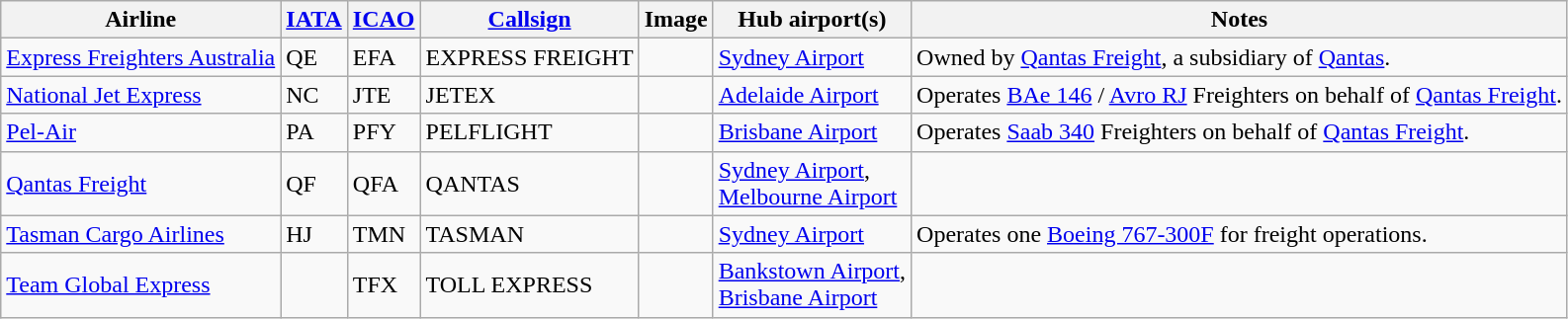<table class="wikitable sortable">
<tr>
<th>Airline</th>
<th><a href='#'>IATA</a></th>
<th><a href='#'>ICAO</a></th>
<th><a href='#'>Callsign</a></th>
<th>Image</th>
<th>Hub airport(s)</th>
<th class="unsortable">Notes</th>
</tr>
<tr>
<td><a href='#'>Express Freighters Australia</a></td>
<td>QE</td>
<td>EFA</td>
<td>EXPRESS FREIGHT</td>
<td></td>
<td><a href='#'>Sydney Airport</a></td>
<td>Owned by <a href='#'>Qantas Freight</a>, a subsidiary of <a href='#'>Qantas</a>.</td>
</tr>
<tr>
<td><a href='#'>National Jet Express</a></td>
<td>NC</td>
<td>JTE</td>
<td>JETEX</td>
<td></td>
<td><a href='#'>Adelaide Airport</a></td>
<td>Operates <a href='#'>BAe 146</a> / <a href='#'>Avro RJ</a> Freighters on behalf of <a href='#'>Qantas Freight</a>.</td>
</tr>
<tr>
<td><a href='#'>Pel-Air</a></td>
<td>PA</td>
<td>PFY</td>
<td>PELFLIGHT</td>
<td></td>
<td><a href='#'>Brisbane Airport</a></td>
<td>Operates <a href='#'>Saab 340</a> Freighters on behalf of <a href='#'>Qantas Freight</a>.</td>
</tr>
<tr>
<td><a href='#'>Qantas Freight</a></td>
<td>QF</td>
<td>QFA</td>
<td>QANTAS</td>
<td></td>
<td><a href='#'>Sydney Airport</a>,<br><a href='#'>Melbourne Airport</a></td>
<td></td>
</tr>
<tr>
<td><a href='#'>Tasman Cargo Airlines</a></td>
<td>HJ</td>
<td>TMN</td>
<td>TASMAN</td>
<td></td>
<td><a href='#'>Sydney Airport</a></td>
<td>Operates one <a href='#'>Boeing 767-300F</a> for freight operations.</td>
</tr>
<tr>
<td><a href='#'>Team Global Express</a></td>
<td></td>
<td>TFX</td>
<td>TOLL EXPRESS</td>
<td></td>
<td><a href='#'>Bankstown Airport</a>, <br><a href='#'>Brisbane Airport</a></td>
<td></td>
</tr>
</table>
